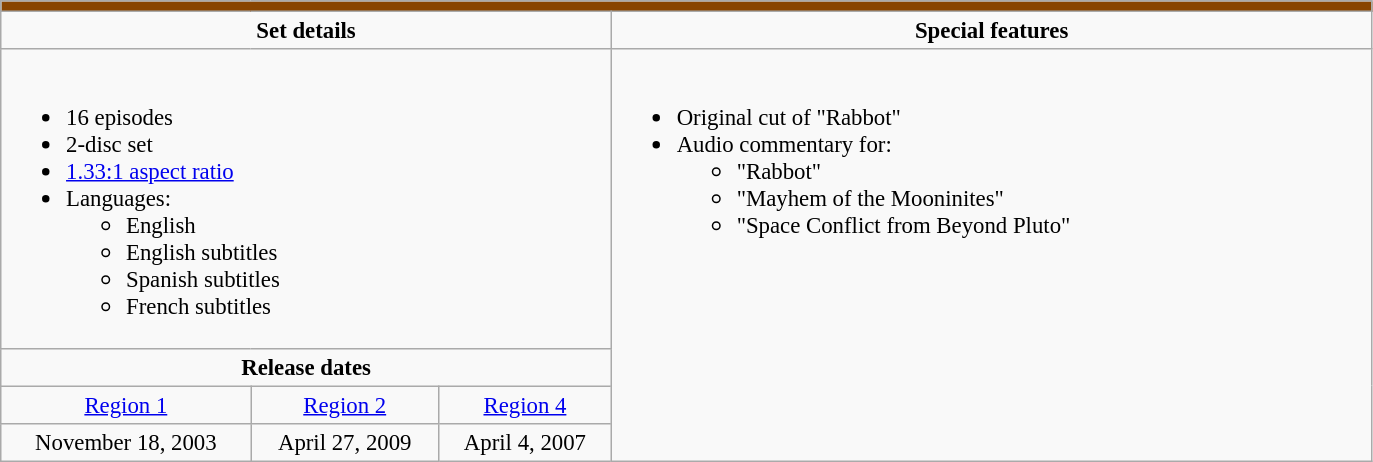<table class="wikitable" style="font-size:95%;">
<tr>
<td colspan="5" style="background:#884400;"><strong><em></em></strong></td>
</tr>
<tr valign="top">
<td style="text-align:center; width:400px;" colspan="3"><strong>Set details </strong></td>
<td style="width:300px; text-align:center;"><strong>Special features</strong></td>
</tr>
<tr valign="top">
<td colspan="3"  style="text-align:left; width:200px;"><br><ul><li>16 episodes</li><li>2-disc set</li><li><a href='#'>1.33:1 aspect ratio</a></li><li>Languages:<ul><li>English</li><li>English subtitles</li><li>Spanish subtitles</li><li>French subtitles</li></ul></li></ul></td>
<td rowspan="4"  style="text-align:left; width:500px;"><br><ul><li>Original cut of "Rabbot"</li><li>Audio commentary for:<ul><li>"Rabbot"</li><li>"Mayhem of the Mooninites"</li><li>"Space Conflict from Beyond Pluto"</li></ul></li></ul></td>
</tr>
<tr>
<td colspan="3" style="text-align:center;"><strong>Release dates</strong></td>
</tr>
<tr>
<td style="text-align:center;"><a href='#'>Region 1</a></td>
<td style="text-align:center;"><a href='#'>Region 2</a></td>
<td style="text-align:center;"><a href='#'>Region 4</a></td>
</tr>
<tr>
<td style="text-align:center;">November 18, 2003</td>
<td style="text-align:center;">April 27, 2009</td>
<td style="text-align:center;">April 4, 2007</td>
</tr>
</table>
